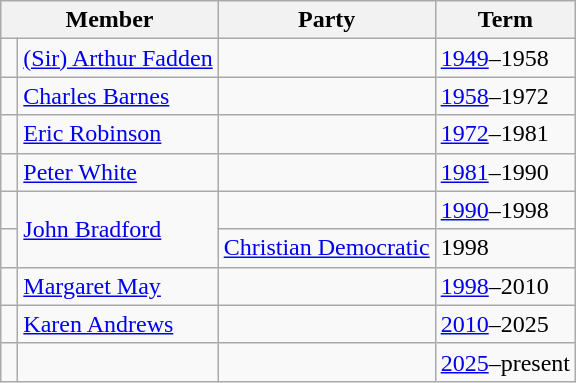<table class="wikitable">
<tr>
<th colspan="2">Member</th>
<th>Party</th>
<th>Term</th>
</tr>
<tr>
<td> </td>
<td><a href='#'>(Sir) Arthur Fadden</a></td>
<td></td>
<td><a href='#'>1949</a>–1958</td>
</tr>
<tr>
<td> </td>
<td><a href='#'>Charles Barnes</a></td>
<td></td>
<td><a href='#'>1958</a>–1972</td>
</tr>
<tr>
<td> </td>
<td><a href='#'>Eric Robinson</a></td>
<td></td>
<td><a href='#'>1972</a>–1981</td>
</tr>
<tr>
<td> </td>
<td><a href='#'>Peter White</a></td>
<td></td>
<td><a href='#'>1981</a>–1990</td>
</tr>
<tr>
<td> </td>
<td rowspan="2"><a href='#'>John Bradford</a></td>
<td></td>
<td><a href='#'>1990</a>–1998</td>
</tr>
<tr>
<td> </td>
<td><a href='#'>Christian Democratic</a></td>
<td>1998</td>
</tr>
<tr>
<td> </td>
<td><a href='#'>Margaret May</a></td>
<td></td>
<td><a href='#'>1998</a>–2010</td>
</tr>
<tr>
<td> </td>
<td><a href='#'>Karen Andrews</a></td>
<td></td>
<td><a href='#'>2010</a>–2025</td>
</tr>
<tr>
<td></td>
<td></td>
<td></td>
<td><a href='#'>2025</a>–present</td>
</tr>
</table>
